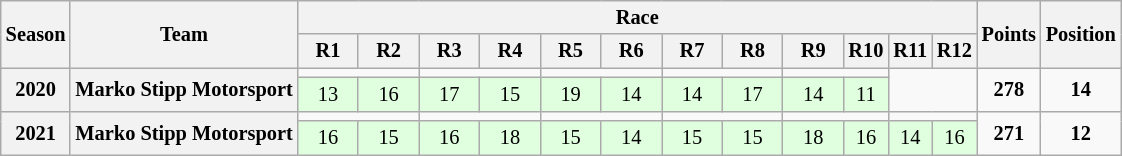<table class="wikitable" style="text-align:center; font-size:85%;">
<tr>
<th rowspan="2">Season</th>
<th rowspan="2">Team</th>
<th colspan="12">Race</th>
<th rowspan="2"><strong>Points</strong></th>
<th rowspan="2">Position</th>
</tr>
<tr>
<th style="width:2.5em">R1</th>
<th style="width:2.5em">R2</th>
<th style="width:2.5em">R3</th>
<th style="width:2.5em">R4</th>
<th style="width:2.5em">R5</th>
<th style="width:2.5em">R6</th>
<th style="width:2.5em">R7</th>
<th style="width:2.5em">R8</th>
<th style="width:2.5em">R9</th>
<th>R10</th>
<th>R11</th>
<th>R12</th>
</tr>
<tr>
<th rowspan="2">2020</th>
<th rowspan="2">Marko Stipp Motorsport</th>
<td colspan="2"></td>
<td colspan="2"></td>
<td colspan="2"></td>
<td colspan="2"></td>
<td colspan="2"></td>
<td colspan="2" rowspan="2"></td>
<td rowspan="2"><strong>278</strong></td>
<td rowspan="2"><strong>14</strong></td>
</tr>
<tr>
<td style="background:#DFFFDF;">13</td>
<td style="background:#DFFFDF;">16</td>
<td style="background:#DFFFDF;">17</td>
<td style="background:#DFFFDF;">15</td>
<td style="background:#DFFFDF;">19</td>
<td style="background:#DFFFDF;">14</td>
<td style="background:#DFFFDF;">14</td>
<td style="background:#DFFFDF;">17</td>
<td style="background:#DFFFDF;">14</td>
<td style="background:#DFFFDF;">11</td>
</tr>
<tr>
<th rowspan="2">2021</th>
<th rowspan="2">Marko Stipp Motorsport</th>
<td colspan="2"></td>
<td colspan="2"></td>
<td colspan="2"></td>
<td colspan="2"></td>
<td colspan="2"></td>
<td colspan="2"></td>
<td rowspan="2"><strong>271</strong></td>
<td rowspan="2"><strong>12</strong></td>
</tr>
<tr>
<td style="background:#DFFFDF;">16</td>
<td style="background:#DFFFDF;">15</td>
<td style="background:#DFFFDF;">16</td>
<td style="background:#DFFFDF;">18</td>
<td style="background:#DFFFDF;">15</td>
<td style="background:#DFFFDF;">14</td>
<td style="background:#DFFFDF;">15</td>
<td style="background:#DFFFDF;">15</td>
<td style="background:#DFFFDF;">18</td>
<td style="background:#DFFFDF;">16</td>
<td style="background:#DFFFDF;">14</td>
<td style="background:#DFFFDF;">16</td>
</tr>
</table>
